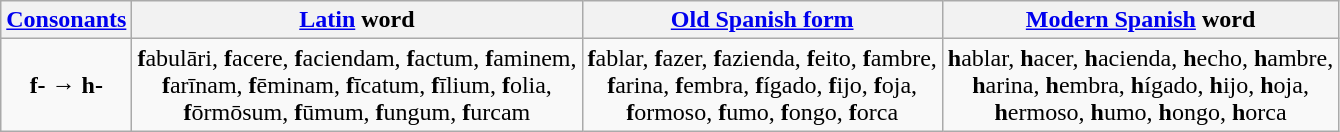<table class="wikitable" style="text-align: center;">
<tr>
<th><a href='#'>Consonants</a></th>
<th><a href='#'>Latin</a> word</th>
<th><a href='#'>Old Spanish form</a></th>
<th><a href='#'>Modern Spanish</a> word</th>
</tr>
<tr>
<td><strong>f-</strong> → <strong>h-</strong></td>
<td><strong>f</strong>abulāri, <strong>f</strong>acere, <strong>f</strong>aciendam, <strong>f</strong>actum, <strong>f</strong>aminem, <br><strong>f</strong>arīnam, <strong>f</strong>ēminam, <strong>f</strong>īcatum, <strong>f</strong>īlium, <strong>f</strong>olia, <br><strong>f</strong>ōrmōsum, <strong>f</strong>ūmum, <strong>f</strong>ungum, <strong>f</strong>urcam</td>
<td><strong>f</strong>ablar, <strong>f</strong>azer, <strong>f</strong>azienda, <strong>f</strong>eito, <strong>f</strong>ambre, <br><strong>f</strong>arina, <strong>f</strong>embra, <strong>f</strong>ígado, <strong>f</strong>ijo, <strong>f</strong>oja, <br><strong>f</strong>ormoso, <strong>f</strong>umo, <strong>f</strong>ongo, <strong>f</strong>orca</td>
<td><strong>h</strong>ablar, <strong>h</strong>acer, <strong>h</strong>acienda, <strong>h</strong>echo, <strong>h</strong>ambre, <br><strong>h</strong>arina, <strong>h</strong>embra, <strong>h</strong>ígado, <strong>h</strong>ijo, <strong>h</strong>oja, <br><strong>h</strong>ermoso, <strong>h</strong>umo, <strong>h</strong>ongo, <strong>h</strong>orca</td>
</tr>
</table>
